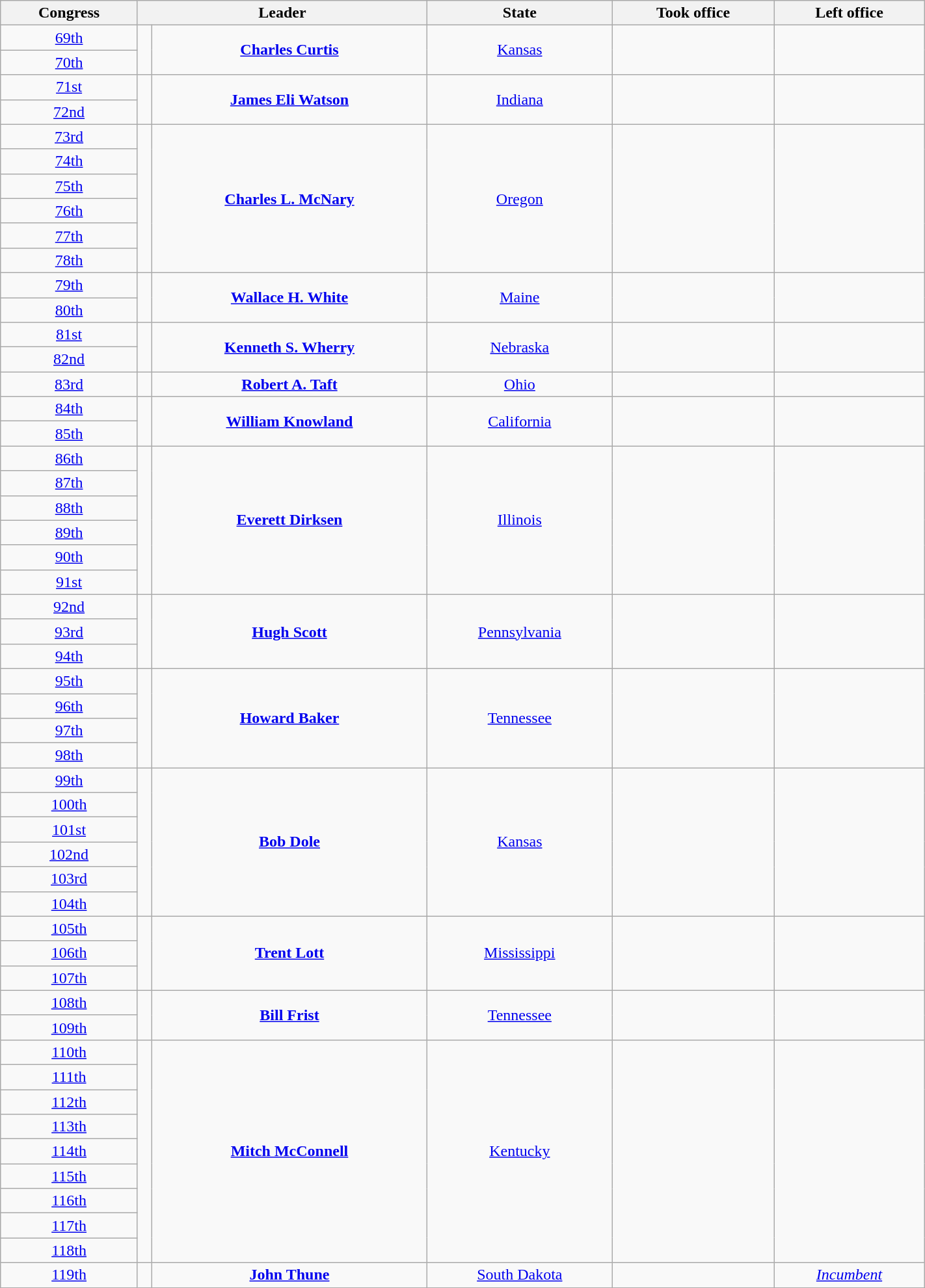<table class="wikitable" style="width:75%; text-align:center;">
<tr>
<th>Congress</th>
<th colspan="2">Leader</th>
<th>State</th>
<th>Took office</th>
<th>Left office</th>
</tr>
<tr>
<td><a href='#'>69th</a></td>
<td rowspan="2"></td>
<td rowspan="2"><strong><a href='#'>Charles Curtis</a></strong><br></td>
<td rowspan="2"><a href='#'>Kansas</a></td>
<td rowspan="2"></td>
<td rowspan="2"></td>
</tr>
<tr>
<td><a href='#'>70th</a></td>
</tr>
<tr>
<td><a href='#'>71st</a></td>
<td rowspan="2"></td>
<td rowspan="2"><strong><a href='#'>James Eli Watson</a></strong><br></td>
<td rowspan="2"><a href='#'>Indiana</a></td>
<td rowspan="2"></td>
<td rowspan="2"></td>
</tr>
<tr>
<td><a href='#'>72nd</a></td>
</tr>
<tr>
<td><a href='#'>73rd</a></td>
<td rowspan="6"></td>
<td rowspan="6"><strong><a href='#'>Charles L. McNary</a></strong><br></td>
<td rowspan="6"><a href='#'>Oregon</a></td>
<td rowspan="6"></td>
<td rowspan="6"></td>
</tr>
<tr>
<td><a href='#'>74th</a></td>
</tr>
<tr>
<td><a href='#'>75th</a></td>
</tr>
<tr>
<td><a href='#'>76th</a></td>
</tr>
<tr>
<td><a href='#'>77th</a></td>
</tr>
<tr>
<td><a href='#'>78th</a></td>
</tr>
<tr>
<td><a href='#'>79th</a></td>
<td rowspan="2"></td>
<td rowspan="2"><strong><a href='#'>Wallace H. White</a></strong><br></td>
<td rowspan="2"><a href='#'>Maine</a></td>
<td rowspan="2"></td>
<td rowspan="2"></td>
</tr>
<tr>
<td><a href='#'>80th</a></td>
</tr>
<tr>
<td><a href='#'>81st</a></td>
<td rowspan="2"></td>
<td rowspan="2"><strong><a href='#'>Kenneth S. Wherry</a></strong><br></td>
<td rowspan="2"><a href='#'>Nebraska</a></td>
<td rowspan="2"></td>
<td rowspan="2"></td>
</tr>
<tr>
<td><a href='#'>82nd</a></td>
</tr>
<tr>
<td><a href='#'>83rd</a></td>
<td></td>
<td><strong><a href='#'>Robert A. Taft</a></strong><br></td>
<td><a href='#'>Ohio</a></td>
<td></td>
<td></td>
</tr>
<tr>
<td><a href='#'>84th</a></td>
<td rowspan="2"></td>
<td rowspan="2"><strong><a href='#'>William Knowland</a></strong><br></td>
<td rowspan="2"><a href='#'>California</a></td>
<td rowspan="2"></td>
<td rowspan="2"></td>
</tr>
<tr>
<td><a href='#'>85th</a></td>
</tr>
<tr>
<td><a href='#'>86th</a></td>
<td rowspan="6"></td>
<td rowspan="6"><strong><a href='#'>Everett Dirksen</a></strong><br></td>
<td rowspan="6"><a href='#'>Illinois</a></td>
<td rowspan="6"></td>
<td rowspan="6"></td>
</tr>
<tr>
<td><a href='#'>87th</a></td>
</tr>
<tr>
<td><a href='#'>88th</a></td>
</tr>
<tr>
<td><a href='#'>89th</a></td>
</tr>
<tr>
<td><a href='#'>90th</a></td>
</tr>
<tr>
<td><a href='#'>91st</a></td>
</tr>
<tr>
<td><a href='#'>92nd</a></td>
<td rowspan="3"></td>
<td rowspan="3"><strong><a href='#'>Hugh Scott</a></strong><br></td>
<td rowspan="3"><a href='#'>Pennsylvania</a></td>
<td rowspan="3"></td>
<td rowspan="3"></td>
</tr>
<tr>
<td><a href='#'>93rd</a></td>
</tr>
<tr>
<td><a href='#'>94th</a></td>
</tr>
<tr>
<td><a href='#'>95th</a></td>
<td rowspan="4"></td>
<td rowspan="4"><strong><a href='#'>Howard Baker</a></strong><br></td>
<td rowspan="4"><a href='#'>Tennessee</a></td>
<td rowspan="4"></td>
<td rowspan="4"></td>
</tr>
<tr>
<td><a href='#'>96th</a></td>
</tr>
<tr>
<td><a href='#'>97th</a></td>
</tr>
<tr>
<td><a href='#'>98th</a></td>
</tr>
<tr>
<td><a href='#'>99th</a></td>
<td rowspan="6"></td>
<td rowspan="6"><strong><a href='#'>Bob Dole</a></strong><br></td>
<td rowspan="6"><a href='#'>Kansas</a></td>
<td rowspan="6"></td>
<td rowspan="6"></td>
</tr>
<tr>
<td><a href='#'>100th</a></td>
</tr>
<tr>
<td><a href='#'>101st</a></td>
</tr>
<tr>
<td><a href='#'>102nd</a></td>
</tr>
<tr>
<td><a href='#'>103rd</a></td>
</tr>
<tr>
<td><a href='#'>104th</a></td>
</tr>
<tr>
<td><a href='#'>105th</a></td>
<td rowspan="3"></td>
<td rowspan="3"><strong><a href='#'>Trent Lott</a></strong><br></td>
<td rowspan="3"><a href='#'>Mississippi</a></td>
<td rowspan="3"></td>
<td rowspan="3"></td>
</tr>
<tr>
<td><a href='#'>106th</a></td>
</tr>
<tr>
<td><a href='#'>107th</a></td>
</tr>
<tr>
<td><a href='#'>108th</a></td>
<td rowspan="2"></td>
<td rowspan="2"><strong><a href='#'>Bill Frist</a></strong><br></td>
<td rowspan="2"><a href='#'>Tennessee</a></td>
<td rowspan="2"></td>
<td rowspan="2"></td>
</tr>
<tr>
<td><a href='#'>109th</a></td>
</tr>
<tr>
<td><a href='#'>110th</a></td>
<td rowspan="9"></td>
<td rowspan="9"><strong><a href='#'>Mitch McConnell</a></strong><br></td>
<td rowspan="9"><a href='#'>Kentucky</a></td>
<td rowspan="9"></td>
<td rowspan="9"></td>
</tr>
<tr>
<td><a href='#'>111th</a></td>
</tr>
<tr>
<td><a href='#'>112th</a></td>
</tr>
<tr>
<td><a href='#'>113th</a></td>
</tr>
<tr>
<td><a href='#'>114th</a></td>
</tr>
<tr>
<td><a href='#'>115th</a></td>
</tr>
<tr>
<td><a href='#'>116th</a></td>
</tr>
<tr>
<td><a href='#'>117th</a></td>
</tr>
<tr>
<td><a href='#'>118th</a></td>
</tr>
<tr>
<td><a href='#'>119th</a></td>
<td></td>
<td><strong><a href='#'>John Thune</a></strong><br></td>
<td><a href='#'>South Dakota</a></td>
<td></td>
<td><em><a href='#'>Incumbent</a></em></td>
</tr>
</table>
